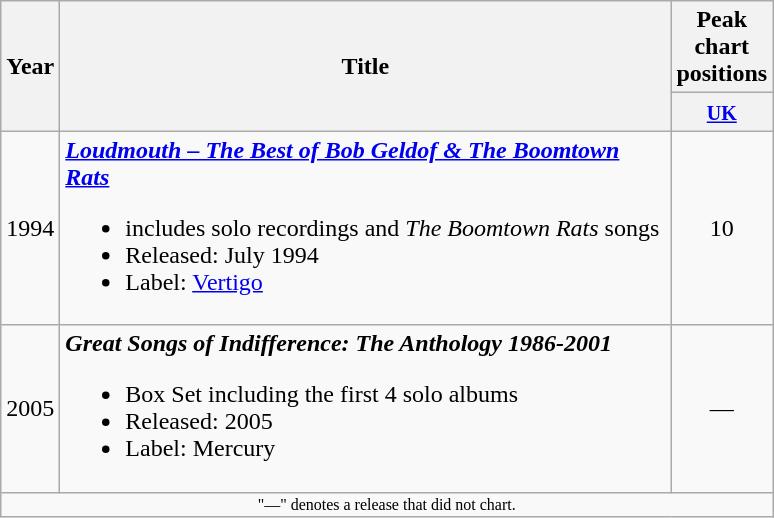<table class="wikitable">
<tr>
<th rowspan="2">Year</th>
<th rowspan="2" width="400">Title</th>
<th colspan="1">Peak chart positions</th>
</tr>
<tr>
<th width="35"><small><a href='#'>UK</a></small><br></th>
</tr>
<tr>
<td>1994</td>
<td><strong><em><a href='#'>Loudmouth – The Best of Bob Geldof & The Boomtown Rats</a></em></strong><br><ul><li>includes solo recordings and <em>The Boomtown Rats</em> songs</li><li>Released: July 1994</li><li>Label: <a href='#'>Vertigo</a></li></ul></td>
<td align="center">10</td>
</tr>
<tr>
<td>2005</td>
<td><strong><em>Great Songs of Indifference: The Anthology 1986-2001</em></strong><br><ul><li>Box Set including the first 4 solo albums</li><li>Released: 2005</li><li>Label: Mercury</li></ul></td>
<td align="center">—</td>
</tr>
<tr>
<td align="center" colspan="13" style="font-size: 8pt">"—" denotes a release that did not chart.</td>
</tr>
</table>
